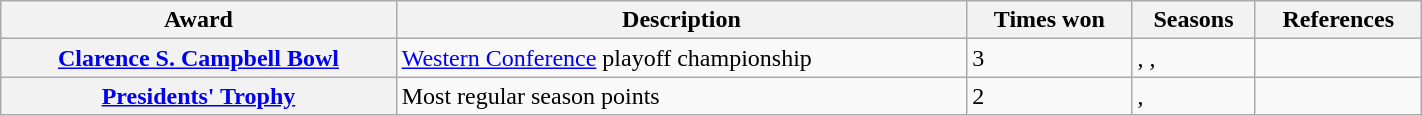<table class="wikitable" width="75%">
<tr>
<th scope="col">Award</th>
<th scope="col">Description</th>
<th scope="col">Times won</th>
<th scope="col">Seasons</th>
<th scope="col">References<br></th>
</tr>
<tr>
<th scope="row"><a href='#'>Clarence S. Campbell Bowl</a></th>
<td><a href='#'>Western Conference</a> playoff championship</td>
<td>3</td>
<td>, , </td>
<td></td>
</tr>
<tr>
<th scope="row"><a href='#'>Presidents' Trophy</a></th>
<td>Most regular season points</td>
<td>2</td>
<td>, </td>
<td></td>
</tr>
</table>
